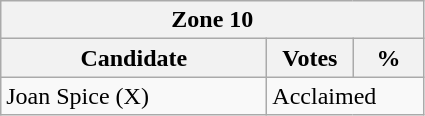<table class="wikitable">
<tr>
<th colspan="3">Zone 10</th>
</tr>
<tr>
<th style="width: 170px">Candidate</th>
<th style="width: 50px">Votes</th>
<th style="width: 40px">%</th>
</tr>
<tr>
<td>Joan Spice (X)</td>
<td colspan="2">Acclaimed</td>
</tr>
</table>
